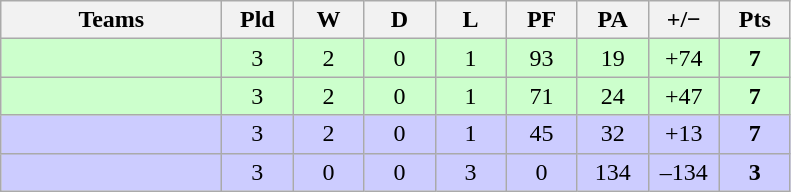<table class="wikitable" style="text-align: center;">
<tr>
<th width="140">Teams</th>
<th width="40">Pld</th>
<th width="40">W</th>
<th width="40">D</th>
<th width="40">L</th>
<th width="40">PF</th>
<th width="40">PA</th>
<th width="40">+/−</th>
<th width="40">Pts</th>
</tr>
<tr bgcolor=ccffcc>
<td align=left></td>
<td>3</td>
<td>2</td>
<td>0</td>
<td>1</td>
<td>93</td>
<td>19</td>
<td>+74</td>
<td><strong>7</strong></td>
</tr>
<tr bgcolor=ccffcc>
<td align=left></td>
<td>3</td>
<td>2</td>
<td>0</td>
<td>1</td>
<td>71</td>
<td>24</td>
<td>+47</td>
<td><strong>7</strong></td>
</tr>
<tr bgcolor=ccccff>
<td align=left></td>
<td>3</td>
<td>2</td>
<td>0</td>
<td>1</td>
<td>45</td>
<td>32</td>
<td>+13</td>
<td><strong>7</strong></td>
</tr>
<tr bgcolor=ccccff>
<td align=left></td>
<td>3</td>
<td>0</td>
<td>0</td>
<td>3</td>
<td>0</td>
<td>134</td>
<td>–134</td>
<td><strong>3</strong></td>
</tr>
</table>
